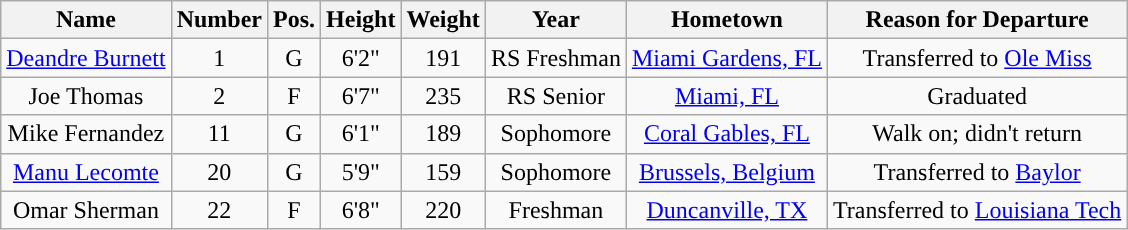<table class="wikitable sortable" border="1" style="text-align:center;">
<tr align=center>
<th>Name</th>
<th>Number</th>
<th>Pos.</th>
<th>Height</th>
<th>Weight</th>
<th>Year</th>
<th>Hometown</th>
<th>Reason for Departure</th>
</tr>
<tr>
<td><a href='#'>Deandre Burnett</a></td>
<td>1</td>
<td>G</td>
<td>6'2"</td>
<td>191</td>
<td>RS Freshman</td>
<td><a href='#'>Miami Gardens, FL</a></td>
<td>Transferred to <a href='#'>Ole Miss</a></td>
</tr>
<tr>
<td>Joe Thomas</td>
<td>2</td>
<td>F</td>
<td>6'7"</td>
<td>235</td>
<td>RS Senior</td>
<td><a href='#'>Miami, FL</a></td>
<td>Graduated</td>
</tr>
<tr>
<td>Mike Fernandez</td>
<td>11</td>
<td>G</td>
<td>6'1"</td>
<td>189</td>
<td>Sophomore</td>
<td><a href='#'>Coral Gables, FL</a></td>
<td>Walk on; didn't return</td>
</tr>
<tr>
<td><a href='#'>Manu Lecomte</a></td>
<td>20</td>
<td>G</td>
<td>5'9"</td>
<td>159</td>
<td>Sophomore</td>
<td><a href='#'>Brussels, Belgium</a></td>
<td>Transferred to <a href='#'>Baylor</a></td>
</tr>
<tr>
<td>Omar Sherman</td>
<td>22</td>
<td>F</td>
<td>6'8"</td>
<td>220</td>
<td>Freshman</td>
<td><a href='#'>Duncanville, TX</a></td>
<td>Transferred to <a href='#'>Louisiana Tech</a></td>
</tr>
</table>
